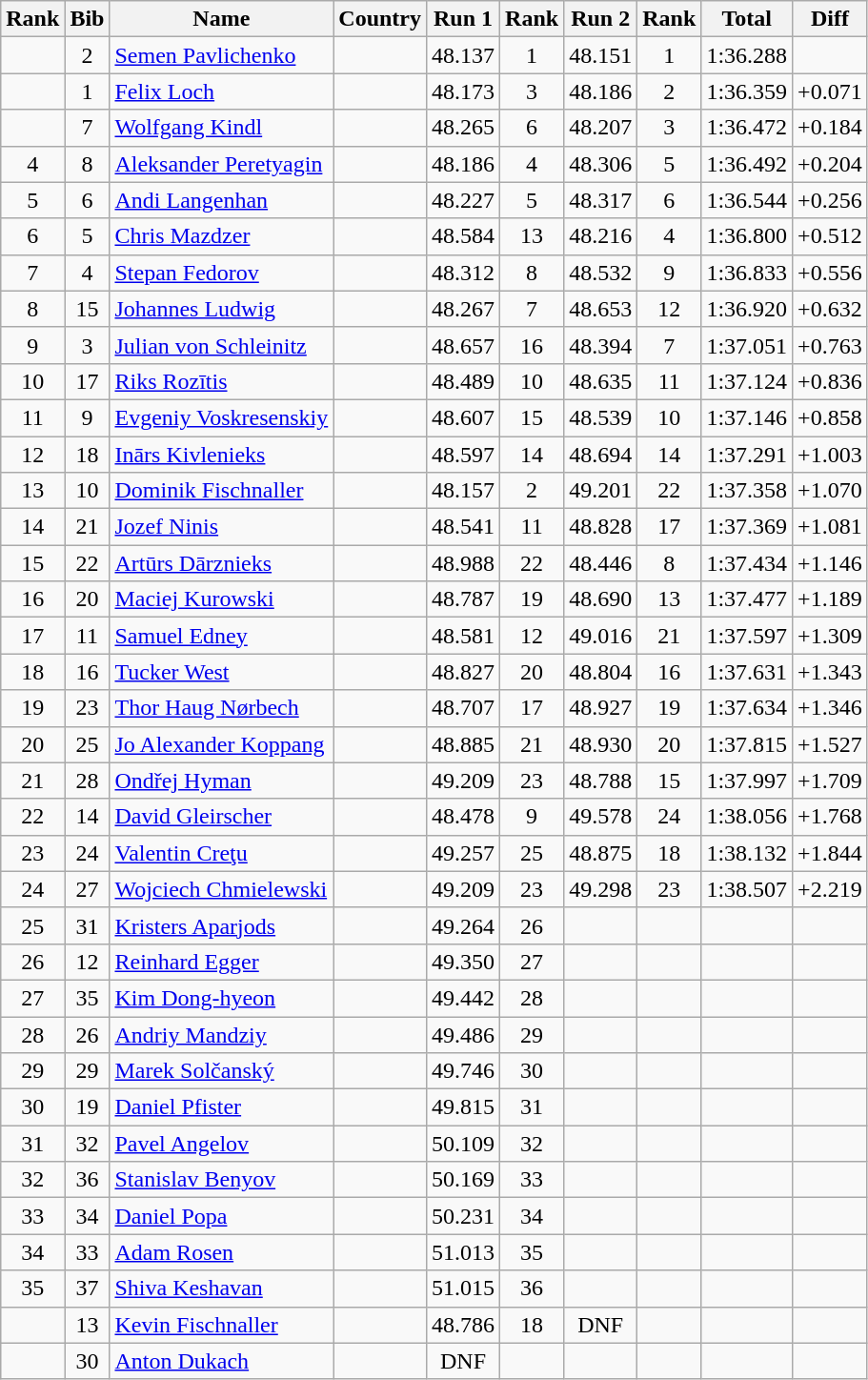<table class="wikitable sortable" style="text-align:center">
<tr>
<th>Rank</th>
<th>Bib</th>
<th>Name</th>
<th>Country</th>
<th>Run 1</th>
<th>Rank</th>
<th>Run 2</th>
<th>Rank</th>
<th>Total</th>
<th>Diff</th>
</tr>
<tr>
<td></td>
<td>2</td>
<td align=left><a href='#'>Semen Pavlichenko</a></td>
<td align=left></td>
<td>48.137</td>
<td>1</td>
<td>48.151</td>
<td>1</td>
<td>1:36.288</td>
<td></td>
</tr>
<tr>
<td></td>
<td>1</td>
<td align=left><a href='#'>Felix Loch</a></td>
<td align=left></td>
<td>48.173</td>
<td>3</td>
<td>48.186</td>
<td>2</td>
<td>1:36.359</td>
<td>+0.071</td>
</tr>
<tr>
<td></td>
<td>7</td>
<td align=left><a href='#'>Wolfgang Kindl</a></td>
<td align=left></td>
<td>48.265</td>
<td>6</td>
<td>48.207</td>
<td>3</td>
<td>1:36.472</td>
<td>+0.184</td>
</tr>
<tr>
<td>4</td>
<td>8</td>
<td align=left><a href='#'>Aleksander Peretyagin</a></td>
<td align=left></td>
<td>48.186</td>
<td>4</td>
<td>48.306</td>
<td>5</td>
<td>1:36.492</td>
<td>+0.204</td>
</tr>
<tr>
<td>5</td>
<td>6</td>
<td align=left><a href='#'>Andi Langenhan</a></td>
<td align=left></td>
<td>48.227</td>
<td>5</td>
<td>48.317</td>
<td>6</td>
<td>1:36.544</td>
<td>+0.256</td>
</tr>
<tr>
<td>6</td>
<td>5</td>
<td align=left><a href='#'>Chris Mazdzer</a></td>
<td align=left></td>
<td>48.584</td>
<td>13</td>
<td>48.216</td>
<td>4</td>
<td>1:36.800</td>
<td>+0.512</td>
</tr>
<tr>
<td>7</td>
<td>4</td>
<td align=left><a href='#'>Stepan Fedorov</a></td>
<td align=left></td>
<td>48.312</td>
<td>8</td>
<td>48.532</td>
<td>9</td>
<td>1:36.833</td>
<td>+0.556</td>
</tr>
<tr>
<td>8</td>
<td>15</td>
<td align=left><a href='#'>Johannes Ludwig</a></td>
<td align=left></td>
<td>48.267</td>
<td>7</td>
<td>48.653</td>
<td>12</td>
<td>1:36.920</td>
<td>+0.632</td>
</tr>
<tr>
<td>9</td>
<td>3</td>
<td align=left><a href='#'>Julian von Schleinitz</a></td>
<td align=left></td>
<td>48.657</td>
<td>16</td>
<td>48.394</td>
<td>7</td>
<td>1:37.051</td>
<td>+0.763</td>
</tr>
<tr>
<td>10</td>
<td>17</td>
<td align=left><a href='#'>Riks Rozītis</a></td>
<td align=left></td>
<td>48.489</td>
<td>10</td>
<td>48.635</td>
<td>11</td>
<td>1:37.124</td>
<td>+0.836</td>
</tr>
<tr>
<td>11</td>
<td>9</td>
<td align=left><a href='#'>Evgeniy Voskresenskiy</a></td>
<td align=left></td>
<td>48.607</td>
<td>15</td>
<td>48.539</td>
<td>10</td>
<td>1:37.146</td>
<td>+0.858</td>
</tr>
<tr>
<td>12</td>
<td>18</td>
<td align=left><a href='#'>Inārs Kivlenieks</a></td>
<td align=left></td>
<td>48.597</td>
<td>14</td>
<td>48.694</td>
<td>14</td>
<td>1:37.291</td>
<td>+1.003</td>
</tr>
<tr>
<td>13</td>
<td>10</td>
<td align=left><a href='#'>Dominik Fischnaller</a></td>
<td align=left></td>
<td>48.157</td>
<td>2</td>
<td>49.201</td>
<td>22</td>
<td>1:37.358</td>
<td>+1.070</td>
</tr>
<tr>
<td>14</td>
<td>21</td>
<td align=left><a href='#'>Jozef Ninis</a></td>
<td align=left></td>
<td>48.541</td>
<td>11</td>
<td>48.828</td>
<td>17</td>
<td>1:37.369</td>
<td>+1.081</td>
</tr>
<tr>
<td>15</td>
<td>22</td>
<td align=left><a href='#'>Artūrs Dārznieks</a></td>
<td align=left></td>
<td>48.988</td>
<td>22</td>
<td>48.446</td>
<td>8</td>
<td>1:37.434</td>
<td>+1.146</td>
</tr>
<tr>
<td>16</td>
<td>20</td>
<td align=left><a href='#'>Maciej Kurowski</a></td>
<td align=left></td>
<td>48.787</td>
<td>19</td>
<td>48.690</td>
<td>13</td>
<td>1:37.477</td>
<td>+1.189</td>
</tr>
<tr>
<td>17</td>
<td>11</td>
<td align=left><a href='#'>Samuel Edney</a></td>
<td align=left></td>
<td>48.581</td>
<td>12</td>
<td>49.016</td>
<td>21</td>
<td>1:37.597</td>
<td>+1.309</td>
</tr>
<tr>
<td>18</td>
<td>16</td>
<td align=left><a href='#'>Tucker West</a></td>
<td align=left></td>
<td>48.827</td>
<td>20</td>
<td>48.804</td>
<td>16</td>
<td>1:37.631</td>
<td>+1.343</td>
</tr>
<tr>
<td>19</td>
<td>23</td>
<td align=left><a href='#'>Thor Haug Nørbech</a></td>
<td align=left></td>
<td>48.707</td>
<td>17</td>
<td>48.927</td>
<td>19</td>
<td>1:37.634</td>
<td>+1.346</td>
</tr>
<tr>
<td>20</td>
<td>25</td>
<td align=left><a href='#'>Jo Alexander Koppang</a></td>
<td align=left></td>
<td>48.885</td>
<td>21</td>
<td>48.930</td>
<td>20</td>
<td>1:37.815</td>
<td>+1.527</td>
</tr>
<tr>
<td>21</td>
<td>28</td>
<td align=left><a href='#'>Ondřej Hyman</a></td>
<td align=left></td>
<td>49.209</td>
<td>23</td>
<td>48.788</td>
<td>15</td>
<td>1:37.997</td>
<td>+1.709</td>
</tr>
<tr>
<td>22</td>
<td>14</td>
<td align=left><a href='#'>David Gleirscher</a></td>
<td align=left></td>
<td>48.478</td>
<td>9</td>
<td>49.578</td>
<td>24</td>
<td>1:38.056</td>
<td>+1.768</td>
</tr>
<tr>
<td>23</td>
<td>24</td>
<td align=left><a href='#'>Valentin Creţu</a></td>
<td align=left></td>
<td>49.257</td>
<td>25</td>
<td>48.875</td>
<td>18</td>
<td>1:38.132</td>
<td>+1.844</td>
</tr>
<tr>
<td>24</td>
<td>27</td>
<td align=left><a href='#'>Wojciech Chmielewski</a></td>
<td align=left></td>
<td>49.209</td>
<td>23</td>
<td>49.298</td>
<td>23</td>
<td>1:38.507</td>
<td>+2.219</td>
</tr>
<tr>
<td>25</td>
<td>31</td>
<td align=left><a href='#'>Kristers Aparjods</a></td>
<td align=left></td>
<td>49.264</td>
<td>26</td>
<td></td>
<td></td>
<td></td>
<td></td>
</tr>
<tr>
<td>26</td>
<td>12</td>
<td align=left><a href='#'>Reinhard Egger</a></td>
<td align=left></td>
<td>49.350</td>
<td>27</td>
<td></td>
<td></td>
<td></td>
<td></td>
</tr>
<tr>
<td>27</td>
<td>35</td>
<td align=left><a href='#'>Kim Dong-hyeon</a></td>
<td align=left></td>
<td>49.442</td>
<td>28</td>
<td></td>
<td></td>
<td></td>
<td></td>
</tr>
<tr>
<td>28</td>
<td>26</td>
<td align=left><a href='#'>Andriy Mandziy</a></td>
<td align=left></td>
<td>49.486</td>
<td>29</td>
<td></td>
<td></td>
<td></td>
<td></td>
</tr>
<tr>
<td>29</td>
<td>29</td>
<td align=left><a href='#'>Marek Solčanský</a></td>
<td align=left></td>
<td>49.746</td>
<td>30</td>
<td></td>
<td></td>
<td></td>
<td></td>
</tr>
<tr>
<td>30</td>
<td>19</td>
<td align=left><a href='#'>Daniel Pfister</a></td>
<td align=left></td>
<td>49.815</td>
<td>31</td>
<td></td>
<td></td>
<td></td>
<td></td>
</tr>
<tr>
<td>31</td>
<td>32</td>
<td align=left><a href='#'>Pavel Angelov</a></td>
<td align=left></td>
<td>50.109</td>
<td>32</td>
<td></td>
<td></td>
<td></td>
<td></td>
</tr>
<tr>
<td>32</td>
<td>36</td>
<td align=left><a href='#'>Stanislav Benyov</a></td>
<td align=left></td>
<td>50.169</td>
<td>33</td>
<td></td>
<td></td>
<td></td>
<td></td>
</tr>
<tr>
<td>33</td>
<td>34</td>
<td align=left><a href='#'>Daniel Popa</a></td>
<td align=left></td>
<td>50.231</td>
<td>34</td>
<td></td>
<td></td>
<td></td>
<td></td>
</tr>
<tr>
<td>34</td>
<td>33</td>
<td align=left><a href='#'>Adam Rosen</a></td>
<td align=left></td>
<td>51.013</td>
<td>35</td>
<td></td>
<td></td>
<td></td>
<td></td>
</tr>
<tr>
<td>35</td>
<td>37</td>
<td align=left><a href='#'>Shiva Keshavan</a></td>
<td align=left></td>
<td>51.015</td>
<td>36</td>
<td></td>
<td></td>
<td></td>
<td></td>
</tr>
<tr>
<td></td>
<td>13</td>
<td align=left><a href='#'>Kevin Fischnaller</a></td>
<td align=left></td>
<td>48.786</td>
<td>18</td>
<td>DNF</td>
<td></td>
<td></td>
<td></td>
</tr>
<tr>
<td></td>
<td>30</td>
<td align=left><a href='#'>Anton Dukach</a></td>
<td align=left></td>
<td>DNF</td>
<td></td>
<td></td>
<td></td>
<td></td>
<td></td>
</tr>
</table>
